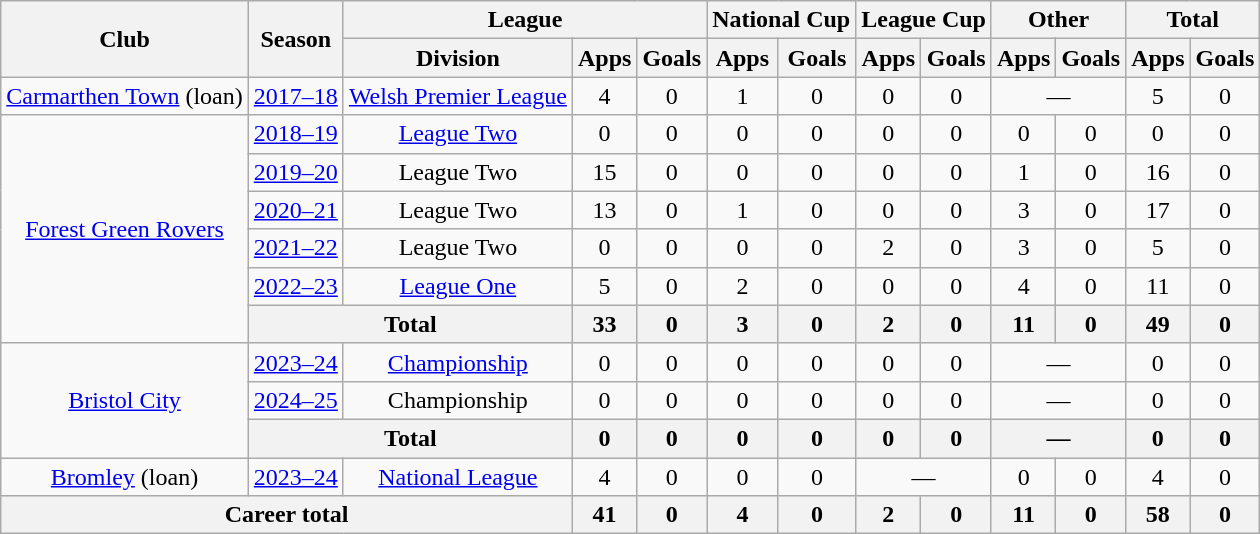<table class="wikitable" style="text-align: center;">
<tr>
<th rowspan="2">Club</th>
<th rowspan="2">Season</th>
<th colspan="3">League</th>
<th colspan="2">National Cup</th>
<th colspan="2">League Cup</th>
<th colspan="2">Other</th>
<th colspan="2">Total</th>
</tr>
<tr>
<th>Division</th>
<th>Apps</th>
<th>Goals</th>
<th>Apps</th>
<th>Goals</th>
<th>Apps</th>
<th>Goals</th>
<th>Apps</th>
<th>Goals</th>
<th>Apps</th>
<th>Goals</th>
</tr>
<tr>
<td><a href='#'>Carmarthen Town</a> (loan)</td>
<td><a href='#'>2017–18</a></td>
<td><a href='#'>Welsh Premier League</a></td>
<td>4</td>
<td>0</td>
<td>1</td>
<td>0</td>
<td>0</td>
<td>0</td>
<td colspan="2">—</td>
<td>5</td>
<td>0</td>
</tr>
<tr>
<td rowspan="6"><a href='#'>Forest Green Rovers</a></td>
<td><a href='#'>2018–19</a></td>
<td><a href='#'>League Two</a></td>
<td>0</td>
<td>0</td>
<td>0</td>
<td>0</td>
<td>0</td>
<td>0</td>
<td>0</td>
<td>0</td>
<td>0</td>
<td>0</td>
</tr>
<tr>
<td><a href='#'>2019–20</a></td>
<td>League Two</td>
<td>15</td>
<td>0</td>
<td>0</td>
<td>0</td>
<td>0</td>
<td>0</td>
<td>1</td>
<td>0</td>
<td>16</td>
<td>0</td>
</tr>
<tr>
<td><a href='#'>2020–21</a></td>
<td>League Two</td>
<td>13</td>
<td>0</td>
<td>1</td>
<td>0</td>
<td>0</td>
<td>0</td>
<td>3</td>
<td>0</td>
<td>17</td>
<td>0</td>
</tr>
<tr>
<td><a href='#'>2021–22</a></td>
<td>League Two</td>
<td>0</td>
<td>0</td>
<td>0</td>
<td>0</td>
<td>2</td>
<td>0</td>
<td>3</td>
<td>0</td>
<td>5</td>
<td>0</td>
</tr>
<tr>
<td><a href='#'>2022–23</a></td>
<td><a href='#'>League One</a></td>
<td>5</td>
<td>0</td>
<td>2</td>
<td>0</td>
<td>0</td>
<td>0</td>
<td>4</td>
<td>0</td>
<td>11</td>
<td>0</td>
</tr>
<tr>
<th colspan="2">Total</th>
<th>33</th>
<th>0</th>
<th>3</th>
<th>0</th>
<th>2</th>
<th>0</th>
<th>11</th>
<th>0</th>
<th>49</th>
<th>0</th>
</tr>
<tr>
<td rowspan="3"><a href='#'>Bristol City</a></td>
<td><a href='#'>2023–24</a></td>
<td><a href='#'>Championship</a></td>
<td>0</td>
<td>0</td>
<td>0</td>
<td>0</td>
<td>0</td>
<td>0</td>
<td colspan="2">—</td>
<td>0</td>
<td>0</td>
</tr>
<tr>
<td><a href='#'>2024–25</a></td>
<td>Championship</td>
<td>0</td>
<td>0</td>
<td>0</td>
<td>0</td>
<td>0</td>
<td>0</td>
<td colspan="2">—</td>
<td>0</td>
<td>0</td>
</tr>
<tr>
<th colspan="2">Total</th>
<th>0</th>
<th>0</th>
<th>0</th>
<th>0</th>
<th>0</th>
<th>0</th>
<th colspan="2">—</th>
<th>0</th>
<th>0</th>
</tr>
<tr>
<td><a href='#'>Bromley</a> (loan)</td>
<td><a href='#'>2023–24</a></td>
<td><a href='#'>National League</a></td>
<td>4</td>
<td>0</td>
<td>0</td>
<td>0</td>
<td colspan="2">—</td>
<td>0</td>
<td>0</td>
<td>4</td>
<td>0</td>
</tr>
<tr>
<th colspan="3">Career total</th>
<th>41</th>
<th>0</th>
<th>4</th>
<th>0</th>
<th>2</th>
<th>0</th>
<th>11</th>
<th>0</th>
<th>58</th>
<th>0</th>
</tr>
</table>
